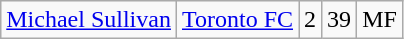<table class="wikitable" style="text-align: center;">
<tr>
<td> <a href='#'>Michael Sullivan</a></td>
<td><a href='#'>Toronto FC</a></td>
<td>2</td>
<td>39</td>
<td>MF</td>
</tr>
</table>
